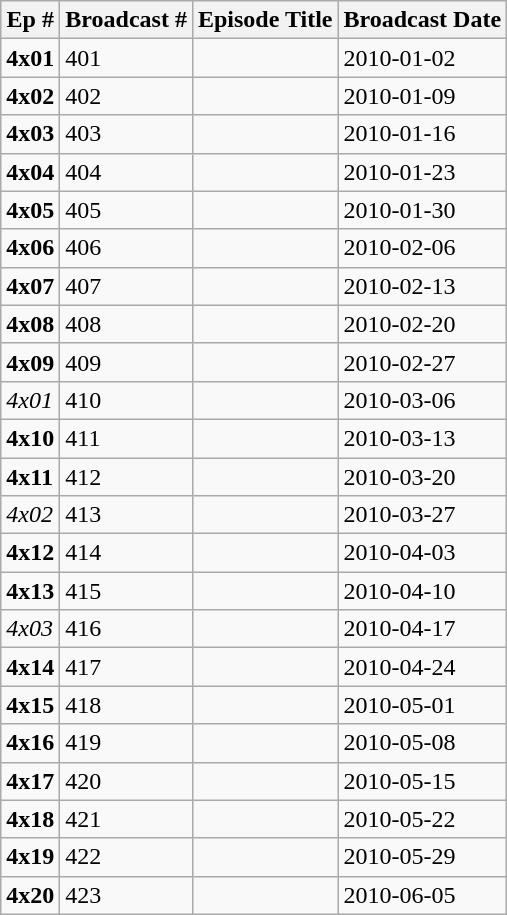<table class="wikitable sortable">
<tr>
<th>Ep #</th>
<th>Broadcast #</th>
<th>Episode Title</th>
<th>Broadcast Date</th>
</tr>
<tr>
<td style="text-align: left; top"><strong>4x01</strong></td>
<td style="text-align: left; top">401</td>
<td style="text-align: left; top"><strong></strong></td>
<td style="text-align: left; top">2010-01-02</td>
</tr>
<tr>
<td style="text-align: left; top"><strong>4x02</strong></td>
<td style="text-align: left; top">402</td>
<td style="text-align: left; top"><strong></strong></td>
<td style="text-align: left; top">2010-01-09</td>
</tr>
<tr>
<td style="text-align: left; top"><strong>4x03</strong></td>
<td style="text-align: left; top">403</td>
<td style="text-align: left; top"><strong></strong></td>
<td style="text-align: left; top">2010-01-16</td>
</tr>
<tr>
<td style="text-align: left; top"><strong>4x04</strong></td>
<td style="text-align: left; top">404</td>
<td style="text-align: left; top"><strong></strong></td>
<td style="text-align: left; top">2010-01-23</td>
</tr>
<tr>
<td style="text-align: left; top"><strong>4x05</strong></td>
<td style="text-align: left; top">405</td>
<td style="text-align: left; top"><strong></strong></td>
<td style="text-align: left; top">2010-01-30</td>
</tr>
<tr>
<td style="text-align: left; top"><strong>4x06</strong></td>
<td style="text-align: left; top">406</td>
<td style="text-align: left; top"><strong></strong></td>
<td style="text-align: left; top">2010-02-06</td>
</tr>
<tr>
<td style="text-align: left; top"><strong>4x07</strong></td>
<td style="text-align: left; top">407</td>
<td style="text-align: left; top"><strong></strong></td>
<td style="text-align: left; top">2010-02-13</td>
</tr>
<tr>
<td style="text-align: left; top"><strong>4x08</strong></td>
<td style="text-align: left; top">408</td>
<td style="text-align: left; top"><strong></strong></td>
<td style="text-align: left; top">2010-02-20</td>
</tr>
<tr>
<td style="text-align: left; top"><strong>4x09</strong></td>
<td style="text-align: left; top">409</td>
<td style="text-align: left; top"><strong></strong></td>
<td style="text-align: left; top">2010-02-27</td>
</tr>
<tr>
<td style="text-align: left; top"><em>4x01</em></td>
<td style="text-align: left; top">410</td>
<td style="text-align: left; top"><em></em></td>
<td style="text-align: left; top">2010-03-06</td>
</tr>
<tr>
<td style="text-align: left; top"><strong>4x10</strong></td>
<td style="text-align: left; top">411</td>
<td style="text-align: left; top"><strong></strong></td>
<td style="text-align: left; top">2010-03-13</td>
</tr>
<tr>
<td style="text-align: left; top"><strong>4x11</strong></td>
<td style="text-align: left; top">412</td>
<td style="text-align: left; top"><strong></strong></td>
<td style="text-align: left; top">2010-03-20</td>
</tr>
<tr>
<td style="text-align: left; top"><em>4x02</em></td>
<td style="text-align: left; top">413</td>
<td style="text-align: left; top"><em></em></td>
<td style="text-align: left; top">2010-03-27</td>
</tr>
<tr>
<td style="text-align: left; top"><strong>4x12</strong></td>
<td style="text-align: left; top">414</td>
<td style="text-align: left; top"><strong></strong></td>
<td style="text-align: left; top">2010-04-03</td>
</tr>
<tr>
<td style="text-align: left; top"><strong>4x13</strong></td>
<td style="text-align: left; top">415</td>
<td style="text-align: left; top"><strong></strong></td>
<td style="text-align: left; top">2010-04-10</td>
</tr>
<tr>
<td style="text-align: left; top"><em>4x03</em></td>
<td style="text-align: left; top">416</td>
<td style="text-align: left; top"><em></em></td>
<td style="text-align: left; top">2010-04-17</td>
</tr>
<tr>
<td style="text-align: left; top"><strong>4x14</strong></td>
<td style="text-align: left; top">417</td>
<td style="text-align: left; top"><strong></strong></td>
<td style="text-align: left; top">2010-04-24</td>
</tr>
<tr>
<td style="text-align: left; top"><strong>4x15</strong></td>
<td style="text-align: left; top">418</td>
<td style="text-align: left; top"><strong></strong></td>
<td style="text-align: left; top">2010-05-01</td>
</tr>
<tr>
<td style="text-align: left; top"><strong>4x16</strong></td>
<td style="text-align: left; top">419</td>
<td style="text-align: left; top"><strong></strong></td>
<td style="text-align: left; top">2010-05-08</td>
</tr>
<tr>
<td style="text-align: left; top"><strong>4x17</strong></td>
<td style="text-align: left; top">420</td>
<td style="text-align: left; top"><strong></strong></td>
<td style="text-align: left; top">2010-05-15</td>
</tr>
<tr>
<td style="text-align: left; top"><strong>4x18</strong></td>
<td style="text-align: left; top">421</td>
<td style="text-align: left; top"><strong></strong></td>
<td style="text-align: left; top">2010-05-22</td>
</tr>
<tr>
<td style="text-align: left; top"><strong>4x19</strong></td>
<td style="text-align: left; top">422</td>
<td style="text-align: left; top"><strong></strong></td>
<td style="text-align: left; top">2010-05-29</td>
</tr>
<tr>
<td style="text-align: left; top"><strong>4x20</strong></td>
<td style="text-align: left; top">423</td>
<td style="text-align: left; top"><strong></strong></td>
<td style="text-align: left; top">2010-06-05</td>
</tr>
</table>
